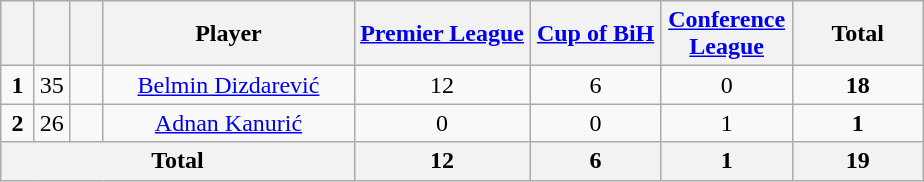<table class="wikitable" style="text-align:center;">
<tr>
<th width=15></th>
<th width=15></th>
<th width=15></th>
<th width=160>Player</th>
<th width=110><a href='#'>Premier League</a></th>
<th width=80><a href='#'>Cup of BiH</a></th>
<th width=80><a href='#'>Conference League</a></th>
<th width=80>Total</th>
</tr>
<tr>
<td><strong>1</strong></td>
<td>35</td>
<td></td>
<td><a href='#'>Belmin Dizdarević</a></td>
<td>12 </td>
<td>6 </td>
<td>0 </td>
<td><strong>18</strong> </td>
</tr>
<tr>
<td><strong>2</strong></td>
<td>26</td>
<td></td>
<td><a href='#'>Adnan Kanurić</a></td>
<td>0 </td>
<td>0 </td>
<td>1 </td>
<td><strong>1</strong> </td>
</tr>
<tr>
<th colspan="4">Total</th>
<th>12 </th>
<th>6 </th>
<th>1 </th>
<th>19 </th>
</tr>
</table>
